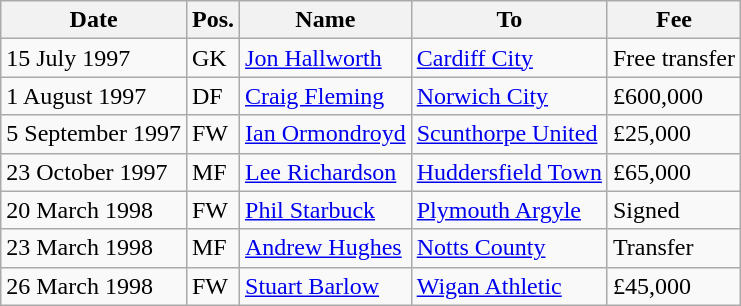<table class="wikitable">
<tr>
<th>Date</th>
<th>Pos.</th>
<th>Name</th>
<th>To</th>
<th>Fee</th>
</tr>
<tr>
<td>15 July 1997</td>
<td>GK</td>
<td> <a href='#'>Jon Hallworth</a></td>
<td> <a href='#'>Cardiff City</a></td>
<td>Free transfer</td>
</tr>
<tr>
<td>1 August 1997</td>
<td>DF</td>
<td> <a href='#'>Craig Fleming</a></td>
<td> <a href='#'>Norwich City</a></td>
<td>£600,000</td>
</tr>
<tr>
<td>5 September 1997</td>
<td>FW</td>
<td> <a href='#'>Ian Ormondroyd</a></td>
<td> <a href='#'>Scunthorpe United</a></td>
<td>£25,000</td>
</tr>
<tr>
<td>23 October 1997</td>
<td>MF</td>
<td> <a href='#'>Lee Richardson</a></td>
<td> <a href='#'>Huddersfield Town</a></td>
<td>£65,000</td>
</tr>
<tr>
<td>20 March 1998</td>
<td>FW</td>
<td> <a href='#'>Phil Starbuck</a></td>
<td> <a href='#'>Plymouth Argyle</a></td>
<td>Signed</td>
</tr>
<tr>
<td>23 March 1998</td>
<td>MF</td>
<td> <a href='#'>Andrew Hughes</a></td>
<td> <a href='#'>Notts County</a></td>
<td>Transfer</td>
</tr>
<tr>
<td>26 March 1998</td>
<td>FW</td>
<td> <a href='#'>Stuart Barlow</a></td>
<td> <a href='#'>Wigan Athletic</a></td>
<td>£45,000</td>
</tr>
</table>
